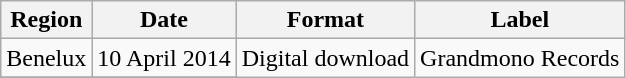<table class=wikitable>
<tr>
<th>Region</th>
<th>Date</th>
<th>Format</th>
<th>Label</th>
</tr>
<tr>
<td>Benelux</td>
<td>10 April 2014</td>
<td rowspan="2">Digital download</td>
<td rowspan="2">Grandmono Records</td>
</tr>
<tr>
</tr>
</table>
